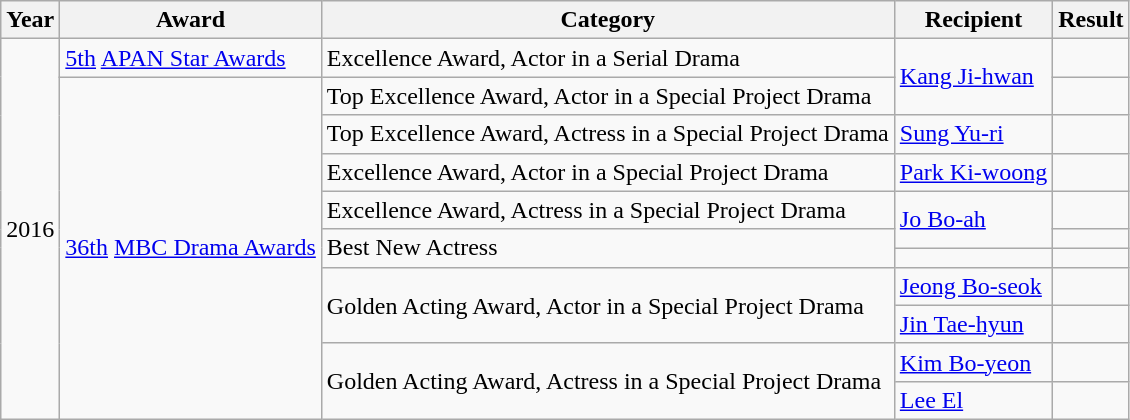<table class="wikitable">
<tr>
<th>Year</th>
<th>Award</th>
<th>Category</th>
<th>Recipient</th>
<th>Result</th>
</tr>
<tr>
<td rowspan=11>2016</td>
<td><a href='#'>5th</a> <a href='#'>APAN Star Awards</a></td>
<td>Excellence Award, Actor in a Serial Drama</td>
<td rowspan=2><a href='#'>Kang Ji-hwan</a></td>
<td></td>
</tr>
<tr>
<td rowspan=10><a href='#'>36th</a> <a href='#'>MBC Drama Awards</a></td>
<td>Top Excellence Award, Actor in a Special Project Drama</td>
<td></td>
</tr>
<tr>
<td>Top Excellence Award, Actress in a Special Project Drama</td>
<td><a href='#'>Sung Yu-ri</a></td>
<td></td>
</tr>
<tr>
<td>Excellence Award, Actor in a Special Project Drama</td>
<td><a href='#'>Park Ki-woong</a></td>
<td></td>
</tr>
<tr>
<td>Excellence Award, Actress in a Special Project Drama</td>
<td rowspan=2><a href='#'>Jo Bo-ah</a></td>
<td></td>
</tr>
<tr>
<td rowspan=2>Best New Actress</td>
<td></td>
</tr>
<tr>
<td></td>
<td></td>
</tr>
<tr>
<td rowspan=2>Golden Acting Award, Actor in a Special Project Drama</td>
<td><a href='#'>Jeong Bo-seok</a></td>
<td></td>
</tr>
<tr>
<td><a href='#'>Jin Tae-hyun</a></td>
<td></td>
</tr>
<tr>
<td rowspan=2>Golden Acting Award, Actress in a Special Project Drama</td>
<td><a href='#'>Kim Bo-yeon</a></td>
<td></td>
</tr>
<tr>
<td><a href='#'>Lee El</a></td>
<td></td>
</tr>
</table>
